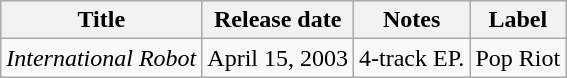<table class="wikitable">
<tr>
<th>Title</th>
<th>Release date</th>
<th>Notes</th>
<th>Label</th>
</tr>
<tr>
<td><em>International Robot</em></td>
<td>April 15, 2003</td>
<td>4-track EP.</td>
<td>Pop Riot</td>
</tr>
</table>
